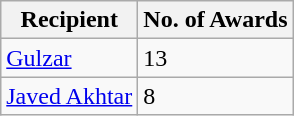<table class="wikitable">
<tr>
<th>Recipient</th>
<th>No. of Awards</th>
</tr>
<tr>
<td><a href='#'>Gulzar</a></td>
<td>13</td>
</tr>
<tr>
<td><a href='#'>Javed Akhtar</a></td>
<td>8</td>
</tr>
</table>
